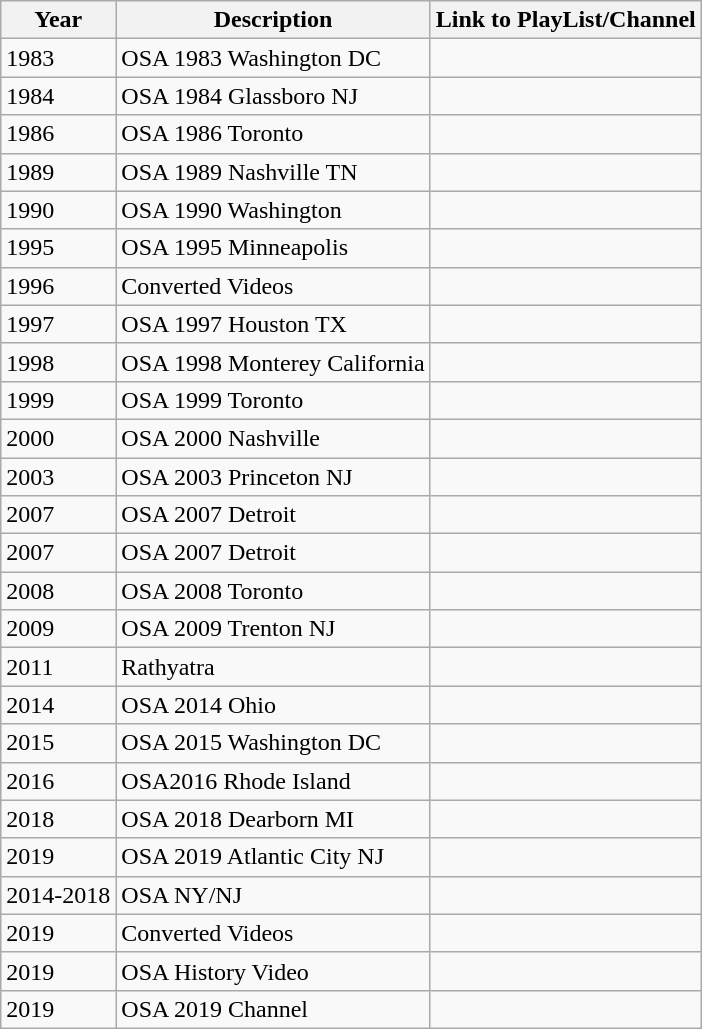<table class="wikitable">
<tr>
<th>Year</th>
<th>Description</th>
<th>Link to PlayList/Channel</th>
</tr>
<tr>
<td>1983</td>
<td>OSA 1983 Washington DC</td>
<td></td>
</tr>
<tr>
<td>1984</td>
<td>OSA 1984 Glassboro NJ</td>
<td></td>
</tr>
<tr>
<td>1986</td>
<td>OSA 1986 Toronto</td>
<td></td>
</tr>
<tr>
<td>1989</td>
<td>OSA 1989 Nashville TN</td>
<td></td>
</tr>
<tr>
<td>1990</td>
<td>OSA 1990 Washington</td>
<td></td>
</tr>
<tr>
<td>1995</td>
<td>OSA 1995 Minneapolis</td>
<td></td>
</tr>
<tr>
<td>1996</td>
<td>Converted Videos</td>
<td></td>
</tr>
<tr>
<td>1997</td>
<td>OSA 1997 Houston TX</td>
<td></td>
</tr>
<tr>
<td>1998</td>
<td>OSA 1998 Monterey California</td>
<td></td>
</tr>
<tr>
<td>1999</td>
<td>OSA 1999 Toronto</td>
<td></td>
</tr>
<tr>
<td>2000</td>
<td>OSA 2000 Nashville</td>
<td></td>
</tr>
<tr>
<td>2003</td>
<td>OSA 2003 Princeton NJ</td>
<td></td>
</tr>
<tr>
<td>2007</td>
<td>OSA 2007 Detroit</td>
<td></td>
</tr>
<tr>
<td>2007</td>
<td>OSA 2007 Detroit</td>
<td></td>
</tr>
<tr>
<td>2008</td>
<td>OSA 2008 Toronto</td>
<td></td>
</tr>
<tr>
<td>2009</td>
<td>OSA 2009 Trenton NJ</td>
<td></td>
</tr>
<tr>
<td>2011</td>
<td>Rathyatra</td>
<td></td>
</tr>
<tr>
<td>2014</td>
<td>OSA 2014 Ohio</td>
<td></td>
</tr>
<tr>
<td>2015</td>
<td>OSA 2015 Washington DC</td>
<td></td>
</tr>
<tr>
<td>2016</td>
<td>OSA2016 Rhode Island</td>
<td></td>
</tr>
<tr>
<td>2018</td>
<td>OSA 2018 Dearborn MI</td>
<td></td>
</tr>
<tr>
<td>2019</td>
<td>OSA 2019 Atlantic City NJ</td>
<td></td>
</tr>
<tr>
<td>2014-2018</td>
<td>OSA NY/NJ</td>
<td></td>
</tr>
<tr>
<td>2019</td>
<td>Converted Videos</td>
<td></td>
</tr>
<tr>
<td>2019</td>
<td>OSA History Video</td>
<td></td>
</tr>
<tr>
<td>2019</td>
<td>OSA 2019 Channel</td>
<td></td>
</tr>
</table>
